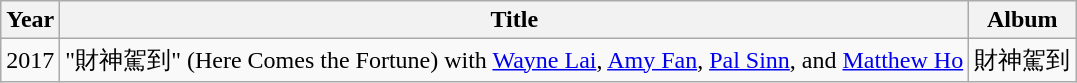<table class="wikitable sortable">
<tr>
<th>Year</th>
<th>Title</th>
<th>Album</th>
</tr>
<tr>
<td>2017</td>
<td>"財神駕到" (Here Comes the Fortune) with <a href='#'>Wayne Lai</a>, <a href='#'>Amy Fan</a>, <a href='#'>Pal Sinn</a>, and <a href='#'>Matthew Ho</a></td>
<td> 財神駕到</td>
</tr>
</table>
